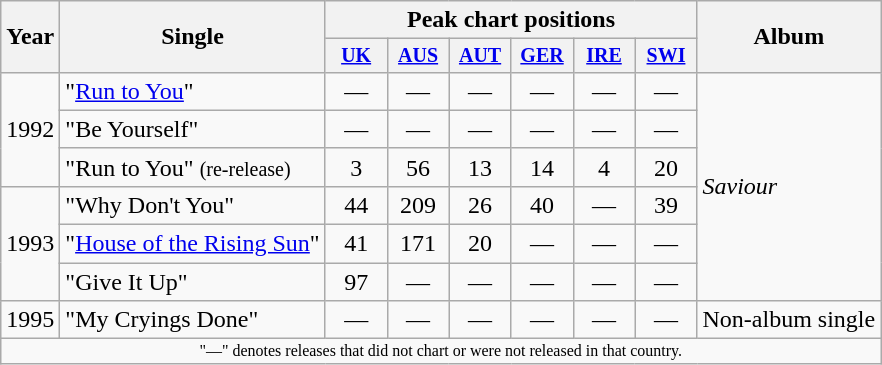<table class="wikitable" style="text-align:center;">
<tr>
<th rowspan="2">Year</th>
<th rowspan="2">Single</th>
<th colspan="6">Peak chart positions</th>
<th rowspan="2">Album</th>
</tr>
<tr style="font-size:smaller;">
<th width="35"><a href='#'>UK</a><br></th>
<th width="35"><a href='#'>AUS</a><br></th>
<th width="35"><a href='#'>AUT</a><br></th>
<th width="35"><a href='#'>GER</a><br></th>
<th width="35"><a href='#'>IRE</a><br></th>
<th width="35"><a href='#'>SWI</a><br></th>
</tr>
<tr>
<td rowspan="3">1992</td>
<td align="left">"<a href='#'>Run to You</a>"</td>
<td>—</td>
<td>—</td>
<td>—</td>
<td>—</td>
<td>—</td>
<td>—</td>
<td style="text-align:left;" rowspan="6"><em>Saviour</em></td>
</tr>
<tr>
<td align="left">"Be Yourself"</td>
<td>—</td>
<td>—</td>
<td>—</td>
<td>—</td>
<td>—</td>
<td>—</td>
</tr>
<tr>
<td align="left">"Run to You" <small>(re-release)</small></td>
<td>3</td>
<td>56</td>
<td>13</td>
<td>14</td>
<td>4</td>
<td>20</td>
</tr>
<tr>
<td rowspan="3">1993</td>
<td align="left">"Why Don't You"</td>
<td>44</td>
<td>209</td>
<td>26</td>
<td>40</td>
<td>—</td>
<td>39</td>
</tr>
<tr>
<td align="left">"<a href='#'>House of the Rising Sun</a>"</td>
<td>41</td>
<td>171</td>
<td>20</td>
<td>—</td>
<td>—</td>
<td>—</td>
</tr>
<tr>
<td align="left">"Give It Up"</td>
<td>97</td>
<td>—</td>
<td>—</td>
<td>—</td>
<td>—</td>
<td>—</td>
</tr>
<tr>
<td>1995</td>
<td align="left">"My Cryings Done"</td>
<td>—</td>
<td>—</td>
<td>—</td>
<td>—</td>
<td>—</td>
<td>—</td>
<td style="text-align:left;">Non-album single</td>
</tr>
<tr>
<td colspan="9" style="text-align:center; font-size:8pt;">"—" denotes releases that did not chart or were not released in that country.</td>
</tr>
</table>
